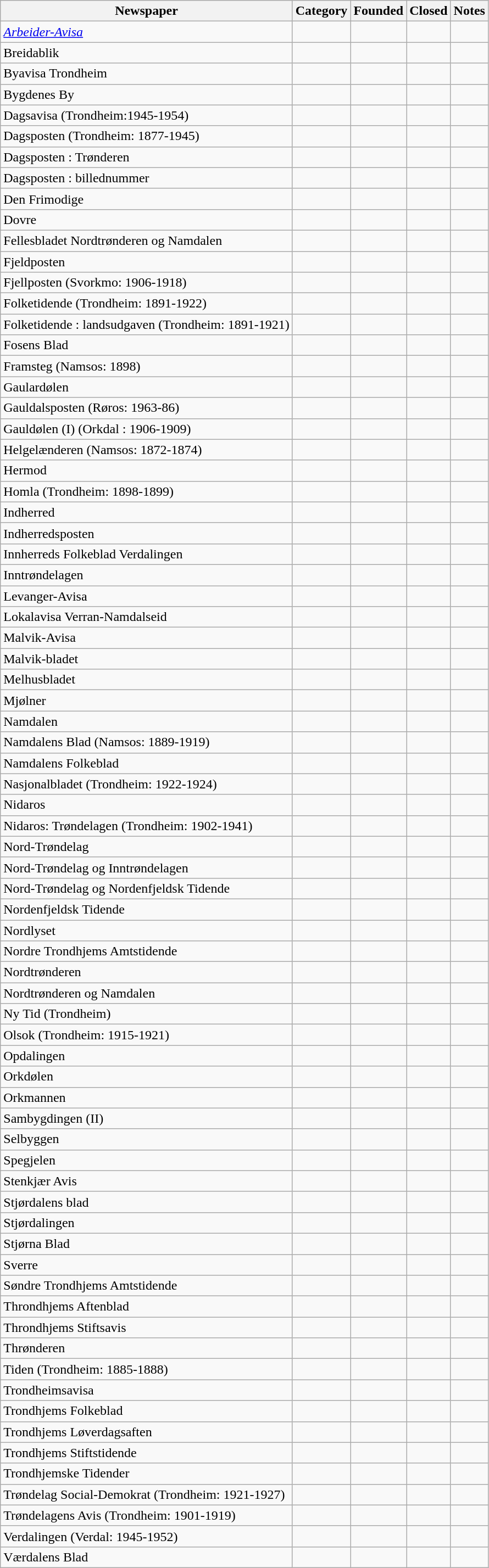<table class="wikitable sortable">
<tr>
<th>Newspaper</th>
<th>Category</th>
<th>Founded</th>
<th>Closed</th>
<th class="unsortable">Notes</th>
</tr>
<tr>
<td><em><a href='#'>Arbeider-Avisa</a></em></td>
<td></td>
<td></td>
<td></td>
<td></td>
</tr>
<tr>
<td>Breidablik</td>
<td></td>
<td></td>
<td></td>
<td></td>
</tr>
<tr>
<td>Byavisa Trondheim</td>
<td></td>
<td></td>
<td></td>
<td></td>
</tr>
<tr>
<td>Bygdenes By</td>
<td></td>
<td></td>
<td></td>
<td></td>
</tr>
<tr>
<td>Dagsavisa (Trondheim:1945-1954)</td>
<td></td>
<td></td>
<td></td>
<td></td>
</tr>
<tr>
<td>Dagsposten (Trondheim: 1877-1945)</td>
<td></td>
<td></td>
<td></td>
<td></td>
</tr>
<tr>
<td>Dagsposten : Trønderen</td>
<td></td>
<td></td>
<td></td>
<td></td>
</tr>
<tr>
<td>Dagsposten : billednummer</td>
<td></td>
<td></td>
<td></td>
<td></td>
</tr>
<tr>
<td>Den Frimodige</td>
<td></td>
<td></td>
<td></td>
<td></td>
</tr>
<tr>
<td>Dovre</td>
<td></td>
<td></td>
<td></td>
<td></td>
</tr>
<tr>
<td>Fellesbladet Nordtrønderen og Namdalen</td>
<td></td>
<td></td>
<td></td>
<td></td>
</tr>
<tr>
<td>Fjeldposten</td>
<td></td>
<td></td>
<td></td>
<td></td>
</tr>
<tr>
<td>Fjellposten (Svorkmo: 1906-1918)</td>
<td></td>
<td></td>
<td></td>
<td></td>
</tr>
<tr>
<td>Folketidende (Trondheim: 1891-1922)</td>
<td></td>
<td></td>
<td></td>
<td></td>
</tr>
<tr>
<td>Folketidende : landsudgaven (Trondheim: 1891-1921)</td>
<td></td>
<td></td>
<td></td>
<td></td>
</tr>
<tr>
<td>Fosens Blad</td>
<td></td>
<td></td>
<td></td>
<td></td>
</tr>
<tr>
<td>Framsteg (Namsos: 1898)</td>
<td></td>
<td></td>
<td></td>
<td></td>
</tr>
<tr>
<td>Gaulardølen</td>
<td></td>
<td></td>
<td></td>
<td></td>
</tr>
<tr>
<td>Gauldalsposten (Røros: 1963-86)</td>
<td></td>
<td></td>
<td></td>
<td></td>
</tr>
<tr>
<td>Gauldølen (I) (Orkdal : 1906-1909)</td>
<td></td>
<td></td>
<td></td>
<td></td>
</tr>
<tr>
<td>Helgelænderen (Namsos: 1872-1874)</td>
<td></td>
<td></td>
<td></td>
<td></td>
</tr>
<tr>
<td>Hermod</td>
<td></td>
<td></td>
<td></td>
<td></td>
</tr>
<tr>
<td>Homla (Trondheim: 1898-1899)</td>
<td></td>
<td></td>
<td></td>
<td></td>
</tr>
<tr>
<td>Indherred</td>
<td></td>
<td></td>
<td></td>
<td></td>
</tr>
<tr>
<td>Indherredsposten</td>
<td></td>
<td></td>
<td></td>
<td></td>
</tr>
<tr>
<td>Innherreds Folkeblad Verdalingen</td>
<td></td>
<td></td>
<td></td>
<td></td>
</tr>
<tr>
<td>Inntrøndelagen</td>
<td></td>
<td></td>
<td></td>
<td></td>
</tr>
<tr>
<td>Levanger-Avisa</td>
<td></td>
<td></td>
<td></td>
<td></td>
</tr>
<tr>
<td>Lokalavisa Verran-Namdalseid</td>
<td></td>
<td></td>
<td></td>
<td></td>
</tr>
<tr>
<td>Malvik-Avisa</td>
<td></td>
<td></td>
<td></td>
<td></td>
</tr>
<tr>
<td>Malvik-bladet</td>
<td></td>
<td></td>
<td></td>
<td></td>
</tr>
<tr>
<td>Melhusbladet</td>
<td></td>
<td></td>
<td></td>
<td></td>
</tr>
<tr>
<td>Mjølner</td>
<td></td>
<td></td>
<td></td>
<td></td>
</tr>
<tr>
<td>Namdalen</td>
<td></td>
<td></td>
<td></td>
<td></td>
</tr>
<tr>
<td>Namdalens Blad (Namsos: 1889-1919)</td>
<td></td>
<td></td>
<td></td>
<td></td>
</tr>
<tr>
<td>Namdalens Folkeblad</td>
<td></td>
<td></td>
<td></td>
<td></td>
</tr>
<tr>
<td>Nasjonalbladet (Trondheim: 1922-1924)</td>
<td></td>
<td></td>
<td></td>
<td></td>
</tr>
<tr>
<td>Nidaros</td>
<td></td>
<td></td>
<td></td>
<td></td>
</tr>
<tr>
<td>Nidaros: Trøndelagen (Trondheim: 1902-1941)</td>
<td></td>
<td></td>
<td></td>
<td></td>
</tr>
<tr>
<td>Nord-Trøndelag</td>
<td></td>
<td></td>
<td></td>
<td></td>
</tr>
<tr>
<td>Nord-Trøndelag og Inntrøndelagen</td>
<td></td>
<td></td>
<td></td>
<td></td>
</tr>
<tr>
<td>Nord-Trøndelag og Nordenfjeldsk Tidende</td>
<td></td>
<td></td>
<td></td>
<td></td>
</tr>
<tr>
<td>Nordenfjeldsk Tidende</td>
<td></td>
<td></td>
<td></td>
<td></td>
</tr>
<tr>
<td>Nordlyset</td>
<td></td>
<td></td>
<td></td>
<td></td>
</tr>
<tr>
<td>Nordre Trondhjems Amtstidende</td>
<td></td>
<td></td>
<td></td>
<td></td>
</tr>
<tr>
<td>Nordtrønderen</td>
<td></td>
<td></td>
<td></td>
<td></td>
</tr>
<tr>
<td>Nordtrønderen og Namdalen</td>
<td></td>
<td></td>
<td></td>
<td></td>
</tr>
<tr>
<td>Ny Tid (Trondheim)</td>
<td></td>
<td></td>
<td></td>
<td></td>
</tr>
<tr>
<td>Olsok (Trondheim: 1915-1921)</td>
<td></td>
<td></td>
<td></td>
<td></td>
</tr>
<tr>
<td>Opdalingen</td>
<td></td>
<td></td>
<td></td>
<td></td>
</tr>
<tr>
<td>Orkdølen</td>
<td></td>
<td></td>
<td></td>
<td></td>
</tr>
<tr>
<td>Orkmannen</td>
<td></td>
<td></td>
<td></td>
<td></td>
</tr>
<tr>
<td>Sambygdingen (II)</td>
<td></td>
<td></td>
<td></td>
<td></td>
</tr>
<tr>
<td>Selbyggen</td>
<td></td>
<td></td>
<td></td>
<td></td>
</tr>
<tr>
<td>Spegjelen</td>
<td></td>
<td></td>
<td></td>
<td></td>
</tr>
<tr>
<td>Stenkjær Avis</td>
<td></td>
<td></td>
<td></td>
<td></td>
</tr>
<tr>
<td>Stjørdalens blad</td>
<td></td>
<td></td>
<td></td>
<td></td>
</tr>
<tr>
<td>Stjørdalingen</td>
<td></td>
<td></td>
<td></td>
<td></td>
</tr>
<tr>
<td>Stjørna Blad</td>
<td></td>
<td></td>
<td></td>
<td></td>
</tr>
<tr>
<td>Sverre</td>
<td></td>
<td></td>
<td></td>
<td></td>
</tr>
<tr>
<td>Søndre Trondhjems Amtstidende</td>
<td></td>
<td></td>
<td></td>
<td></td>
</tr>
<tr>
<td>Throndhjems Aftenblad</td>
<td></td>
<td></td>
<td></td>
<td></td>
</tr>
<tr>
<td>Throndhjems Stiftsavis</td>
<td></td>
<td></td>
<td></td>
<td></td>
</tr>
<tr>
<td>Thrønderen</td>
<td></td>
<td></td>
<td></td>
<td></td>
</tr>
<tr>
<td>Tiden (Trondheim: 1885-1888)</td>
<td></td>
<td></td>
<td></td>
<td></td>
</tr>
<tr>
<td>Trondheimsavisa</td>
<td></td>
<td></td>
<td></td>
<td></td>
</tr>
<tr>
<td>Trondhjems Folkeblad</td>
<td></td>
<td></td>
<td></td>
<td></td>
</tr>
<tr>
<td>Trondhjems Løverdagsaften</td>
<td></td>
<td></td>
<td></td>
<td></td>
</tr>
<tr>
<td>Trondhjems Stiftstidende</td>
<td></td>
<td></td>
<td></td>
<td></td>
</tr>
<tr>
<td>Trondhjemske Tidender</td>
<td></td>
<td></td>
<td></td>
<td></td>
</tr>
<tr>
<td>Trøndelag Social-Demokrat (Trondheim: 1921-1927)</td>
<td></td>
<td></td>
<td></td>
<td></td>
</tr>
<tr>
<td>Trøndelagens Avis (Trondheim: 1901-1919)</td>
<td></td>
<td></td>
<td></td>
<td></td>
</tr>
<tr>
<td>Verdalingen (Verdal: 1945-1952)</td>
<td></td>
<td></td>
<td></td>
<td></td>
</tr>
<tr>
<td>Værdalens Blad</td>
<td></td>
<td></td>
<td></td>
<td></td>
</tr>
</table>
